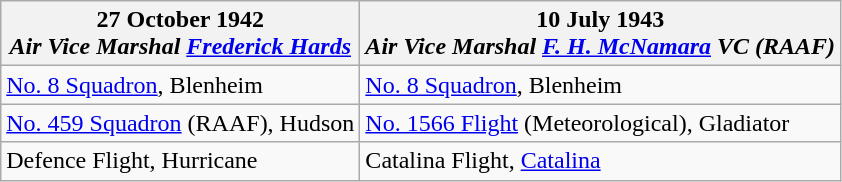<table class="wikitable">
<tr>
<th>27 October 1942<br><em>Air Vice Marshal <a href='#'>Frederick Hards</a></em></th>
<th>10 July 1943<br><em>Air Vice Marshal <a href='#'>F. H. McNamara</a> VC (RAAF)</em></th>
</tr>
<tr>
<td><a href='#'>No. 8 Squadron</a>, Blenheim</td>
<td><a href='#'>No. 8 Squadron</a>, Blenheim</td>
</tr>
<tr>
<td><a href='#'>No. 459 Squadron</a> (RAAF), Hudson</td>
<td><a href='#'>No. 1566 Flight</a> (Meteorological), Gladiator</td>
</tr>
<tr>
<td>Defence Flight, Hurricane</td>
<td>Catalina Flight, <a href='#'>Catalina</a></td>
</tr>
</table>
